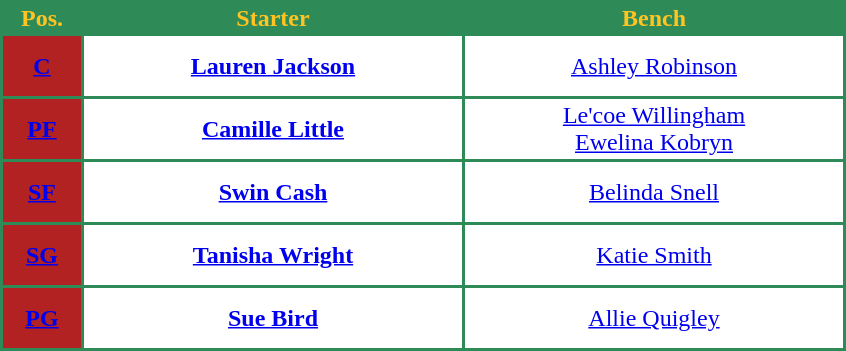<table style="text-align: center; background:#2E8B57; color:#FFC322">
<tr>
<th width="50">Pos.</th>
<th width="250">Starter</th>
<th width="250">Bench</th>
</tr>
<tr style="height:40px; background:white; color:#092C57">
<th style="background:#B22222"><a href='#'><span>C</span></a></th>
<td><strong><a href='#'>Lauren Jackson</a></strong></td>
<td><a href='#'>Ashley Robinson</a></td>
</tr>
<tr style="height:40px; background:white; color:#092C57">
<th style="background:#B22222"><a href='#'><span>PF</span></a></th>
<td><strong><a href='#'>Camille Little</a></strong></td>
<td><a href='#'>Le'coe Willingham</a><br><a href='#'>Ewelina Kobryn</a></td>
</tr>
<tr style="height:40px; background:white; color:#092C57">
<th style="background:#B22222"><a href='#'><span>SF</span></a></th>
<td><strong><a href='#'>Swin Cash</a></strong></td>
<td><a href='#'>Belinda Snell</a></td>
</tr>
<tr style="height:40px; background:white; color:#092C57">
<th style="background:#B22222"><a href='#'><span>SG</span></a></th>
<td><strong><a href='#'>Tanisha Wright</a></strong></td>
<td><a href='#'>Katie Smith</a></td>
</tr>
<tr style="height:40px; background:white; color:#092C57">
<th style="background:#B22222"><a href='#'><span>PG</span></a></th>
<td><strong><a href='#'>Sue Bird</a></strong></td>
<td><a href='#'>Allie Quigley</a></td>
</tr>
</table>
